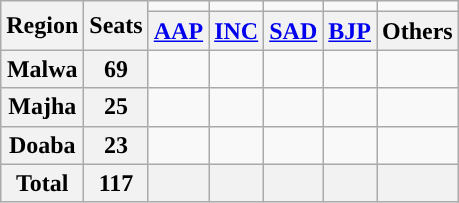<table class="wikitable" style="text-align:center;">
<tr>
<th rowspan="2">Region</th>
<th rowspan="2">Seats</th>
<td style="color:inherit;background:"></td>
<td style="color:inherit;background:"></td>
<td style="color:inherit;background:"></td>
<td style="color:inherit;background:"></td>
<td style="color:inherit;background:"></td>
</tr>
<tr>
<th><a href='#'>AAP</a></th>
<th><a href='#'>INC</a></th>
<th><a href='#'>SAD</a></th>
<th><a href='#'>BJP</a></th>
<th>Others</th>
</tr>
<tr>
<th>Malwa</th>
<th>69</th>
<td></td>
<td></td>
<td></td>
<td></td>
<td></td>
</tr>
<tr>
<th>Majha</th>
<th>25</th>
<td></td>
<td></td>
<td></td>
<td></td>
<td></td>
</tr>
<tr>
<th>Doaba</th>
<th>23</th>
<td></td>
<td></td>
<td></td>
<td></td>
<td></td>
</tr>
<tr>
<th>Total</th>
<th>117</th>
<th></th>
<th></th>
<th></th>
<th></th>
<th></th>
</tr>
</table>
